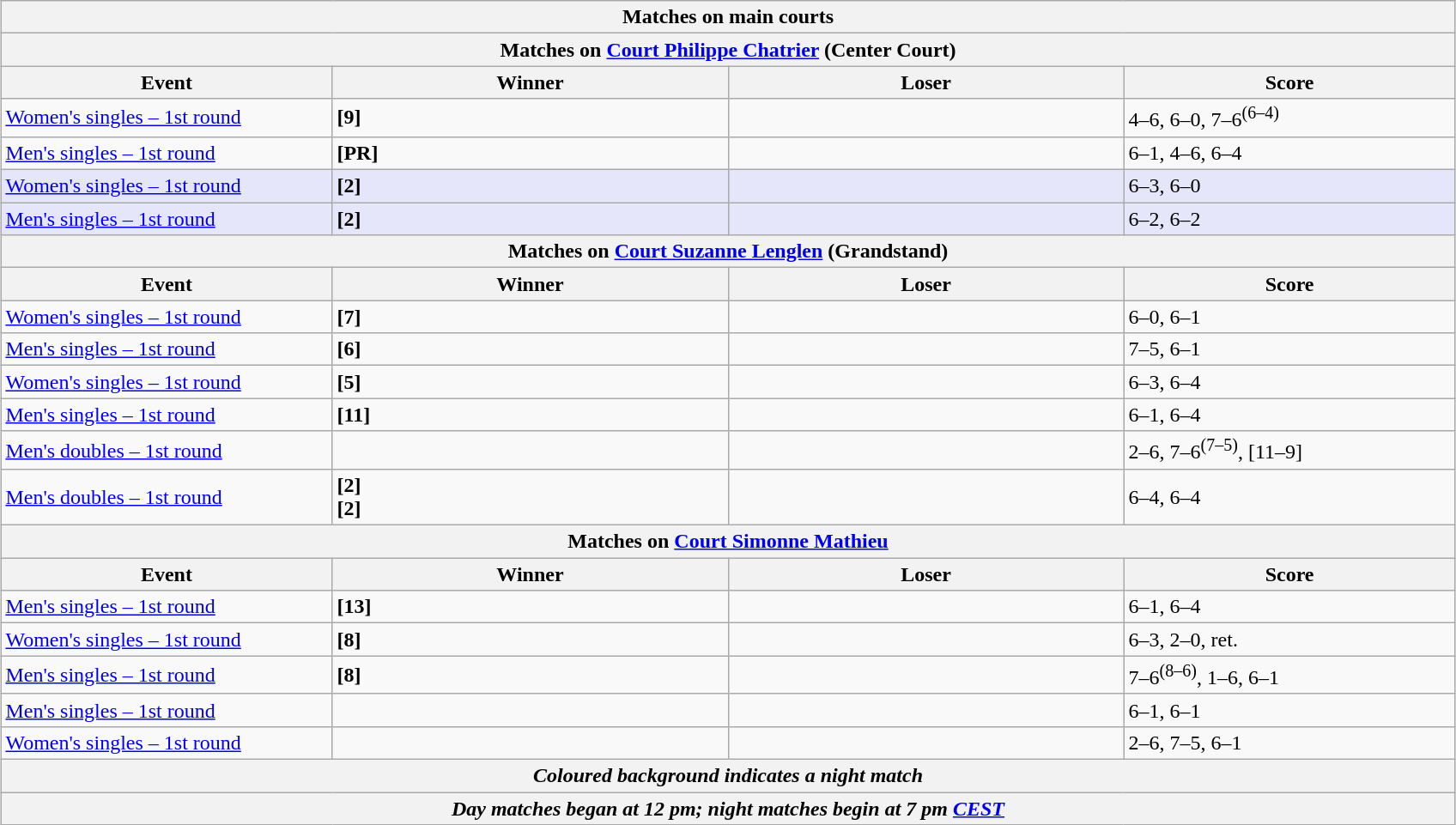<table class="wikitable nowrap" style="margin:auto;">
<tr>
<th colspan=4 style=white-space:nowrap>Matches on main courts</th>
</tr>
<tr>
<th colspan=4>Matches on <a href='#'>Court Philippe Chatrier</a> (Center Court)</th>
</tr>
<tr>
<th width=250>Event</th>
<th width=300>Winner</th>
<th width=300>Loser</th>
<th width=200>Score</th>
</tr>
<tr>
<td><a href='#'>Women's singles – 1st round</a></td>
<td><strong> [9]</strong></td>
<td></td>
<td>4–6, 6–0, 7–6<sup>(6–4)</sup></td>
</tr>
<tr>
<td><a href='#'>Men's singles – 1st round</a></td>
<td><strong> [PR]</strong></td>
<td></td>
<td>6–1, 4–6, 6–4</td>
</tr>
<tr style="background:lavender">
<td><a href='#'>Women's singles – 1st round</a></td>
<td><strong> [2]</strong></td>
<td></td>
<td>6–3, 6–0</td>
</tr>
<tr style="background:lavender">
<td><a href='#'>Men's singles – 1st round</a></td>
<td><strong> [2]</strong></td>
<td></td>
<td>6–2, 6–2</td>
</tr>
<tr>
<th colspan=4>Matches on <a href='#'>Court Suzanne Lenglen</a> (Grandstand)</th>
</tr>
<tr>
<th width=250>Event</th>
<th width=250>Winner</th>
<th width=250>Loser</th>
<th width=250>Score</th>
</tr>
<tr>
<td><a href='#'>Women's singles – 1st round</a></td>
<td><strong> [7]</strong></td>
<td></td>
<td>6–0, 6–1</td>
</tr>
<tr>
<td><a href='#'>Men's singles – 1st round</a></td>
<td><strong> [6]</strong></td>
<td></td>
<td>7–5, 6–1</td>
</tr>
<tr>
<td><a href='#'>Women's singles – 1st round</a></td>
<td><strong> [5]</strong></td>
<td></td>
<td>6–3, 6–4</td>
</tr>
<tr>
<td><a href='#'>Men's singles – 1st round</a></td>
<td><strong> [11]</strong></td>
<td></td>
<td>6–1, 6–4</td>
</tr>
<tr>
<td><a href='#'>Men's doubles – 1st round</a></td>
<td><strong></strong><br><strong></strong></td>
<td><br></td>
<td>2–6, 7–6<sup>(7–5)</sup>, [11–9]</td>
</tr>
<tr>
<td><a href='#'>Men's doubles – 1st round</a></td>
<td><strong> [2]<br>  [2]</strong></td>
<td> <br> </td>
<td>6–4, 6–4</td>
</tr>
<tr>
<th colspan="4">Matches on <a href='#'>Court Simonne Mathieu</a></th>
</tr>
<tr>
<th>Event</th>
<th>Winner</th>
<th>Loser</th>
<th>Score</th>
</tr>
<tr>
<td><a href='#'>Men's singles – 1st round</a></td>
<td><strong> [13]</strong></td>
<td></td>
<td>6–1, 6–4</td>
</tr>
<tr>
<td><a href='#'>Women's singles – 1st round</a></td>
<td><strong> [8]</strong></td>
<td></td>
<td>6–3, 2–0, ret.</td>
</tr>
<tr>
<td><a href='#'>Men's singles – 1st round</a></td>
<td><strong> [8]</strong></td>
<td></td>
<td>7–6<sup>(8–6)</sup>, 1–6, 6–1</td>
</tr>
<tr>
<td><a href='#'>Men's singles – 1st round</a></td>
<td><strong></strong></td>
<td></td>
<td>6–1, 6–1</td>
</tr>
<tr>
<td><a href='#'>Women's singles – 1st round</a></td>
<td><strong></strong></td>
<td></td>
<td>2–6, 7–5, 6–1</td>
</tr>
<tr>
<th colspan="4"><em>Coloured background indicates a night match</em></th>
</tr>
<tr>
<th colspan="4"><em>Day matches began at 12 pm; night matches begin at 7 pm <a href='#'>CEST</a></em></th>
</tr>
</table>
